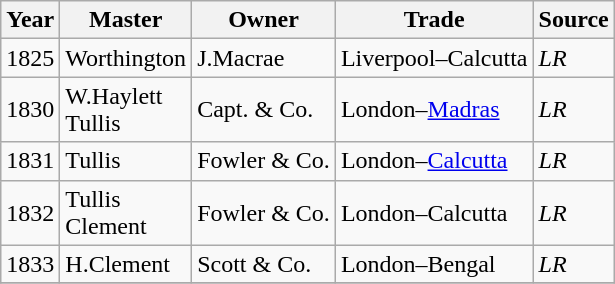<table class="sortable wikitable">
<tr>
<th>Year</th>
<th>Master</th>
<th>Owner</th>
<th>Trade</th>
<th>Source</th>
</tr>
<tr>
<td>1825</td>
<td>Worthington</td>
<td>J.Macrae</td>
<td>Liverpool–Calcutta</td>
<td><em>LR</em></td>
</tr>
<tr>
<td>1830</td>
<td>W.Haylett<br>Tullis</td>
<td>Capt. & Co.</td>
<td>London–<a href='#'>Madras</a></td>
<td><em>LR</em></td>
</tr>
<tr>
<td>1831</td>
<td>Tullis</td>
<td>Fowler & Co.</td>
<td>London–<a href='#'>Calcutta</a></td>
<td><em>LR</em></td>
</tr>
<tr>
<td>1832</td>
<td>Tullis<br>Clement</td>
<td>Fowler & Co.</td>
<td>London–Calcutta</td>
<td><em>LR</em></td>
</tr>
<tr>
<td>1833</td>
<td>H.Clement</td>
<td>Scott & Co.</td>
<td>London–Bengal</td>
<td><em>LR</em></td>
</tr>
<tr>
</tr>
</table>
